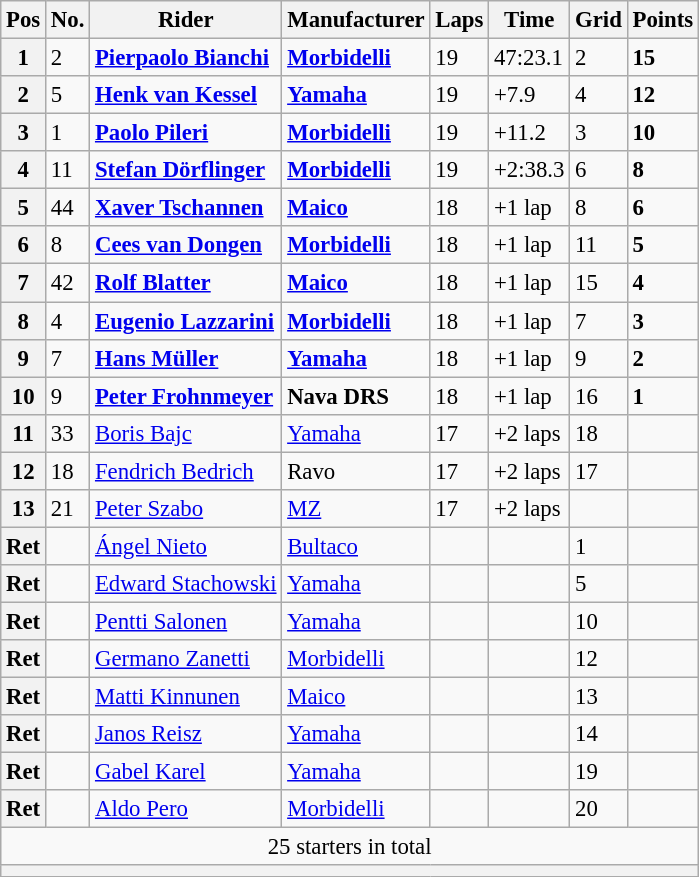<table class="wikitable" style="font-size: 95%;">
<tr>
<th>Pos</th>
<th>No.</th>
<th>Rider</th>
<th>Manufacturer</th>
<th>Laps</th>
<th>Time</th>
<th>Grid</th>
<th>Points</th>
</tr>
<tr>
<th>1</th>
<td>2</td>
<td> <strong><a href='#'>Pierpaolo Bianchi</a></strong></td>
<td><strong><a href='#'>Morbidelli</a></strong></td>
<td>19</td>
<td>47:23.1</td>
<td>2</td>
<td><strong>15</strong></td>
</tr>
<tr>
<th>2</th>
<td>5</td>
<td> <strong><a href='#'>Henk van Kessel</a></strong></td>
<td><strong><a href='#'>Yamaha</a></strong></td>
<td>19</td>
<td>+7.9</td>
<td>4</td>
<td><strong>12</strong></td>
</tr>
<tr>
<th>3</th>
<td>1</td>
<td> <strong><a href='#'>Paolo Pileri</a></strong></td>
<td><strong><a href='#'>Morbidelli</a></strong></td>
<td>19</td>
<td>+11.2</td>
<td>3</td>
<td><strong>10</strong></td>
</tr>
<tr>
<th>4</th>
<td>11</td>
<td> <strong><a href='#'>Stefan Dörflinger</a></strong></td>
<td><strong><a href='#'>Morbidelli</a></strong></td>
<td>19</td>
<td>+2:38.3</td>
<td>6</td>
<td><strong>8</strong></td>
</tr>
<tr>
<th>5</th>
<td>44</td>
<td> <strong><a href='#'>Xaver Tschannen</a></strong></td>
<td><strong><a href='#'>Maico</a></strong></td>
<td>18</td>
<td>+1 lap</td>
<td>8</td>
<td><strong>6</strong></td>
</tr>
<tr>
<th>6</th>
<td>8</td>
<td> <strong><a href='#'>Cees van Dongen</a></strong></td>
<td><strong><a href='#'>Morbidelli</a></strong></td>
<td>18</td>
<td>+1 lap</td>
<td>11</td>
<td><strong>5</strong></td>
</tr>
<tr>
<th>7</th>
<td>42</td>
<td> <strong><a href='#'>Rolf Blatter</a></strong></td>
<td><strong><a href='#'>Maico</a></strong></td>
<td>18</td>
<td>+1 lap</td>
<td>15</td>
<td><strong>4</strong></td>
</tr>
<tr>
<th>8</th>
<td>4</td>
<td> <strong><a href='#'>Eugenio Lazzarini</a></strong></td>
<td><strong><a href='#'>Morbidelli</a></strong></td>
<td>18</td>
<td>+1 lap</td>
<td>7</td>
<td><strong>3</strong></td>
</tr>
<tr>
<th>9</th>
<td>7</td>
<td> <strong><a href='#'>Hans Müller</a></strong></td>
<td><strong><a href='#'>Yamaha</a></strong></td>
<td>18</td>
<td>+1 lap</td>
<td>9</td>
<td><strong>2</strong></td>
</tr>
<tr>
<th>10</th>
<td>9</td>
<td> <strong><a href='#'>Peter Frohnmeyer</a></strong></td>
<td><strong>Nava DRS</strong></td>
<td>18</td>
<td>+1 lap</td>
<td>16</td>
<td><strong>1</strong></td>
</tr>
<tr>
<th>11</th>
<td>33</td>
<td> <a href='#'>Boris Bajc</a></td>
<td><a href='#'>Yamaha</a></td>
<td>17</td>
<td>+2 laps</td>
<td>18</td>
<td></td>
</tr>
<tr>
<th>12</th>
<td>18</td>
<td> <a href='#'>Fendrich Bedrich</a></td>
<td>Ravo</td>
<td>17</td>
<td>+2 laps</td>
<td>17</td>
<td></td>
</tr>
<tr>
<th>13</th>
<td>21</td>
<td> <a href='#'>Peter Szabo</a></td>
<td><a href='#'>MZ</a></td>
<td>17</td>
<td>+2 laps</td>
<td></td>
<td></td>
</tr>
<tr>
<th>Ret</th>
<td></td>
<td> <a href='#'>Ángel Nieto</a></td>
<td><a href='#'>Bultaco</a></td>
<td></td>
<td></td>
<td>1</td>
<td></td>
</tr>
<tr>
<th>Ret</th>
<td></td>
<td> <a href='#'>Edward Stachowski</a></td>
<td><a href='#'>Yamaha</a></td>
<td></td>
<td></td>
<td>5</td>
<td></td>
</tr>
<tr>
<th>Ret</th>
<td></td>
<td> <a href='#'>Pentti Salonen</a></td>
<td><a href='#'>Yamaha</a></td>
<td></td>
<td></td>
<td>10</td>
<td></td>
</tr>
<tr>
<th>Ret</th>
<td></td>
<td> <a href='#'>Germano Zanetti</a></td>
<td><a href='#'>Morbidelli</a></td>
<td></td>
<td></td>
<td>12</td>
<td></td>
</tr>
<tr>
<th>Ret</th>
<td></td>
<td> <a href='#'>Matti Kinnunen</a></td>
<td><a href='#'>Maico</a></td>
<td></td>
<td></td>
<td>13</td>
<td></td>
</tr>
<tr>
<th>Ret</th>
<td></td>
<td> <a href='#'>Janos Reisz</a></td>
<td><a href='#'>Yamaha</a></td>
<td></td>
<td></td>
<td>14</td>
<td></td>
</tr>
<tr>
<th>Ret</th>
<td></td>
<td> <a href='#'>Gabel Karel</a></td>
<td><a href='#'>Yamaha</a></td>
<td></td>
<td></td>
<td>19</td>
<td></td>
</tr>
<tr>
<th>Ret</th>
<td></td>
<td> <a href='#'>Aldo Pero</a></td>
<td><a href='#'>Morbidelli</a></td>
<td></td>
<td></td>
<td>20</td>
<td></td>
</tr>
<tr>
<td colspan=8 align=center>25 starters in total</td>
</tr>
<tr>
<th colspan=8></th>
</tr>
</table>
